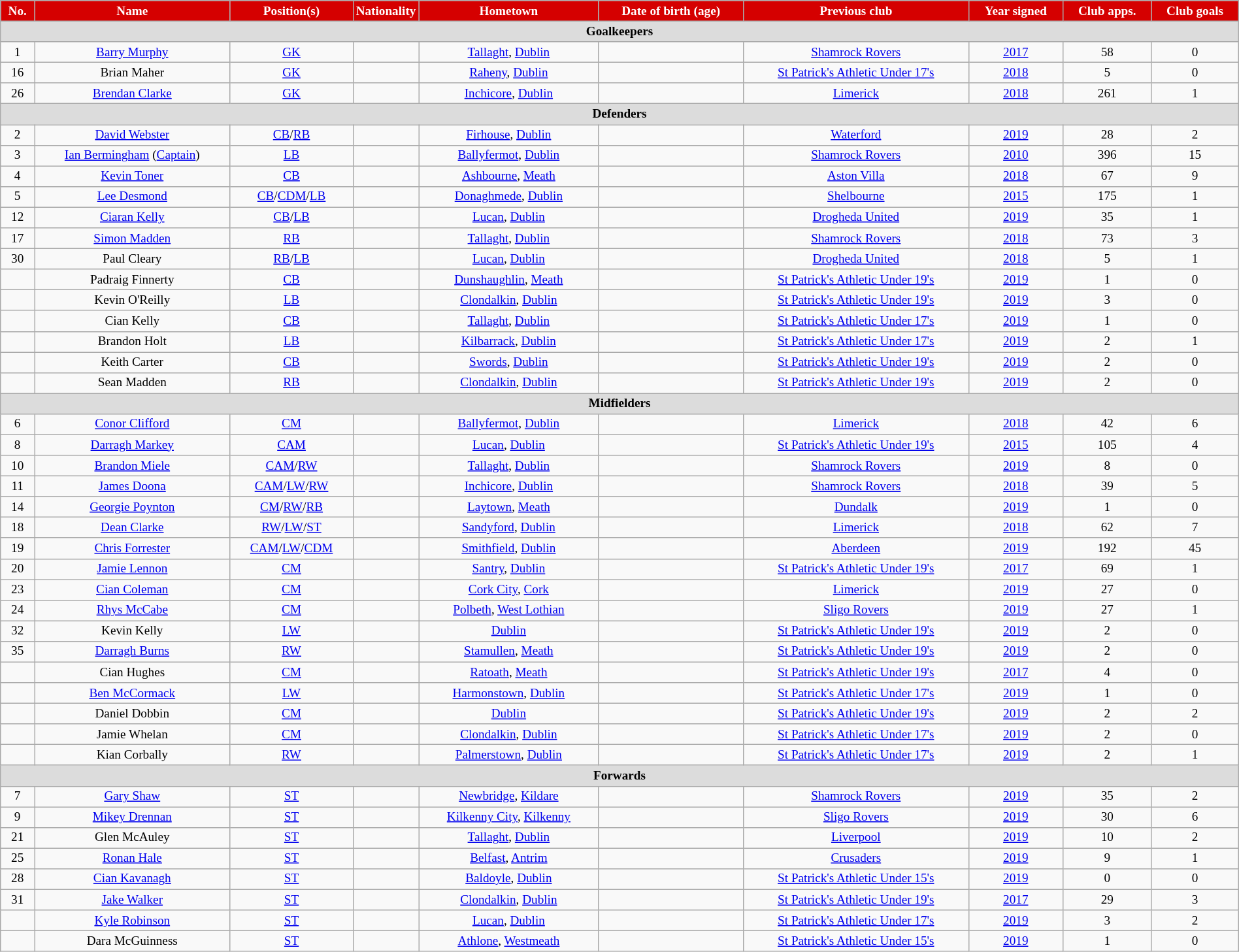<table class="wikitable" style="text-align:center;font-size:80%;width:100%">
<tr>
<th style="background:#d50000;color:white">No.</th>
<th style="background:#d50000;color:white">Name</th>
<th style="background:#d50000;color:white">Position(s)</th>
<th style="background:#d50000;color:white;width:55px">Nationality</th>
<th style="background:#d50000;color:white">Hometown</th>
<th style="background:#d50000;color:white">Date of birth (age)</th>
<th style="background:#d50000;color:white">Previous club</th>
<th style="background:#d50000;color:white">Year signed</th>
<th style="background:#d50000;color:white">Club apps.</th>
<th style="background:#d50000;color:white">Club goals</th>
</tr>
<tr>
<th colspan="14" style="background:#dcdcdc">Goalkeepers</th>
</tr>
<tr>
<td>1</td>
<td><a href='#'>Barry Murphy</a></td>
<td><a href='#'>GK</a></td>
<td></td>
<td><a href='#'>Tallaght</a>, <a href='#'>Dublin</a></td>
<td></td>
<td> <a href='#'>Shamrock Rovers</a></td>
<td><a href='#'>2017</a></td>
<td>58</td>
<td>0</td>
</tr>
<tr>
<td>16</td>
<td>Brian Maher</td>
<td><a href='#'>GK</a></td>
<td></td>
<td><a href='#'>Raheny</a>, <a href='#'>Dublin</a></td>
<td></td>
<td> <a href='#'>St Patrick's Athletic Under 17's</a></td>
<td><a href='#'>2018</a></td>
<td>5</td>
<td>0</td>
</tr>
<tr>
<td>26</td>
<td><a href='#'>Brendan Clarke</a></td>
<td><a href='#'>GK</a></td>
<td></td>
<td><a href='#'>Inchicore</a>, <a href='#'>Dublin</a></td>
<td></td>
<td> <a href='#'>Limerick</a></td>
<td><a href='#'>2018</a></td>
<td>261</td>
<td>1</td>
</tr>
<tr>
<th colspan="14" style="background:#dcdcdc">Defenders</th>
</tr>
<tr>
<td>2</td>
<td><a href='#'>David Webster</a></td>
<td><a href='#'>CB</a>/<a href='#'>RB</a></td>
<td></td>
<td><a href='#'>Firhouse</a>, <a href='#'>Dublin</a></td>
<td></td>
<td> <a href='#'>Waterford</a></td>
<td><a href='#'>2019</a></td>
<td>28</td>
<td>2</td>
</tr>
<tr>
<td>3</td>
<td><a href='#'>Ian Bermingham</a> (<a href='#'>Captain</a>)</td>
<td><a href='#'>LB</a></td>
<td></td>
<td><a href='#'>Ballyfermot</a>, <a href='#'>Dublin</a></td>
<td></td>
<td> <a href='#'>Shamrock Rovers</a></td>
<td><a href='#'>2010</a></td>
<td>396</td>
<td>15</td>
</tr>
<tr>
<td>4</td>
<td><a href='#'>Kevin Toner</a></td>
<td><a href='#'>CB</a></td>
<td></td>
<td><a href='#'>Ashbourne</a>, <a href='#'>Meath</a></td>
<td></td>
<td> <a href='#'>Aston Villa</a></td>
<td><a href='#'>2018</a></td>
<td>67</td>
<td>9</td>
</tr>
<tr>
<td>5</td>
<td><a href='#'>Lee Desmond</a></td>
<td><a href='#'>CB</a>/<a href='#'>CDM</a>/<a href='#'>LB</a></td>
<td></td>
<td><a href='#'>Donaghmede</a>, <a href='#'>Dublin</a></td>
<td></td>
<td> <a href='#'>Shelbourne</a></td>
<td><a href='#'>2015</a></td>
<td>175</td>
<td>1</td>
</tr>
<tr>
<td>12</td>
<td><a href='#'>Ciaran Kelly</a></td>
<td><a href='#'>CB</a>/<a href='#'>LB</a></td>
<td></td>
<td><a href='#'>Lucan</a>, <a href='#'>Dublin</a></td>
<td></td>
<td> <a href='#'>Drogheda United</a></td>
<td><a href='#'>2019</a></td>
<td>35</td>
<td>1</td>
</tr>
<tr>
<td>17</td>
<td><a href='#'>Simon Madden</a></td>
<td><a href='#'>RB</a></td>
<td></td>
<td><a href='#'>Tallaght</a>, <a href='#'>Dublin</a></td>
<td></td>
<td> <a href='#'>Shamrock Rovers</a></td>
<td><a href='#'>2018</a></td>
<td>73</td>
<td>3</td>
</tr>
<tr>
<td>30</td>
<td>Paul Cleary</td>
<td><a href='#'>RB</a>/<a href='#'>LB</a></td>
<td></td>
<td><a href='#'>Lucan</a>, <a href='#'>Dublin</a></td>
<td></td>
<td> <a href='#'>Drogheda United</a></td>
<td><a href='#'>2018</a></td>
<td>5</td>
<td>1</td>
</tr>
<tr>
<td></td>
<td>Padraig Finnerty</td>
<td><a href='#'>CB</a></td>
<td></td>
<td><a href='#'>Dunshaughlin</a>, <a href='#'>Meath</a></td>
<td></td>
<td> <a href='#'>St Patrick's Athletic Under 19's</a></td>
<td><a href='#'>2019</a></td>
<td>1</td>
<td>0</td>
</tr>
<tr>
<td></td>
<td>Kevin O'Reilly</td>
<td><a href='#'>LB</a></td>
<td></td>
<td><a href='#'>Clondalkin</a>, <a href='#'>Dublin</a></td>
<td></td>
<td> <a href='#'>St Patrick's Athletic Under 19's</a></td>
<td><a href='#'>2019</a></td>
<td>3</td>
<td>0</td>
</tr>
<tr>
<td></td>
<td>Cian Kelly</td>
<td><a href='#'>CB</a></td>
<td></td>
<td><a href='#'>Tallaght</a>, <a href='#'>Dublin</a></td>
<td></td>
<td> <a href='#'>St Patrick's Athletic Under 17's</a></td>
<td><a href='#'>2019</a></td>
<td>1</td>
<td>0</td>
</tr>
<tr>
<td></td>
<td>Brandon Holt</td>
<td><a href='#'>LB</a></td>
<td></td>
<td><a href='#'>Kilbarrack</a>, <a href='#'>Dublin</a></td>
<td></td>
<td> <a href='#'>St Patrick's Athletic Under 17's</a></td>
<td><a href='#'>2019</a></td>
<td>2</td>
<td>1</td>
</tr>
<tr>
<td></td>
<td>Keith Carter</td>
<td><a href='#'>CB</a></td>
<td></td>
<td><a href='#'>Swords</a>, <a href='#'>Dublin</a></td>
<td></td>
<td> <a href='#'>St Patrick's Athletic Under 19's</a></td>
<td><a href='#'>2019</a></td>
<td>2</td>
<td>0</td>
</tr>
<tr>
<td></td>
<td>Sean Madden</td>
<td><a href='#'>RB</a></td>
<td></td>
<td><a href='#'>Clondalkin</a>, <a href='#'>Dublin</a></td>
<td></td>
<td> <a href='#'>St Patrick's Athletic Under 19's</a></td>
<td><a href='#'>2019</a></td>
<td>2</td>
<td>0</td>
</tr>
<tr>
<th colspan="14" style="background:#dcdcdc">Midfielders</th>
</tr>
<tr>
<td>6</td>
<td><a href='#'>Conor Clifford</a></td>
<td><a href='#'>CM</a></td>
<td></td>
<td><a href='#'>Ballyfermot</a>, <a href='#'>Dublin</a></td>
<td></td>
<td> <a href='#'>Limerick</a></td>
<td><a href='#'>2018</a></td>
<td>42</td>
<td>6</td>
</tr>
<tr>
<td>8</td>
<td><a href='#'>Darragh Markey</a></td>
<td><a href='#'>CAM</a></td>
<td></td>
<td><a href='#'>Lucan</a>, <a href='#'>Dublin</a></td>
<td></td>
<td> <a href='#'>St Patrick's Athletic Under 19's</a></td>
<td><a href='#'>2015</a></td>
<td>105</td>
<td>4</td>
</tr>
<tr>
<td>10</td>
<td><a href='#'>Brandon Miele</a></td>
<td><a href='#'>CAM</a>/<a href='#'>RW</a></td>
<td></td>
<td><a href='#'>Tallaght</a>, <a href='#'>Dublin</a></td>
<td></td>
<td> <a href='#'>Shamrock Rovers</a></td>
<td><a href='#'>2019</a></td>
<td>8</td>
<td>0</td>
</tr>
<tr>
<td>11</td>
<td><a href='#'>James Doona</a></td>
<td><a href='#'>CAM</a>/<a href='#'>LW</a>/<a href='#'>RW</a></td>
<td></td>
<td><a href='#'>Inchicore</a>, <a href='#'>Dublin</a></td>
<td></td>
<td> <a href='#'>Shamrock Rovers</a></td>
<td><a href='#'>2018</a></td>
<td>39</td>
<td>5</td>
</tr>
<tr>
<td>14</td>
<td><a href='#'>Georgie Poynton</a></td>
<td><a href='#'>CM</a>/<a href='#'>RW</a>/<a href='#'>RB</a></td>
<td></td>
<td><a href='#'>Laytown</a>, <a href='#'>Meath</a></td>
<td></td>
<td> <a href='#'>Dundalk</a></td>
<td><a href='#'>2019</a></td>
<td>1</td>
<td>0</td>
</tr>
<tr>
<td>18</td>
<td><a href='#'>Dean Clarke</a></td>
<td><a href='#'>RW</a>/<a href='#'>LW</a>/<a href='#'>ST</a></td>
<td></td>
<td><a href='#'>Sandyford</a>, <a href='#'>Dublin</a></td>
<td></td>
<td> <a href='#'>Limerick</a></td>
<td><a href='#'>2018</a></td>
<td>62</td>
<td>7</td>
</tr>
<tr>
<td>19</td>
<td><a href='#'>Chris Forrester</a></td>
<td><a href='#'>CAM</a>/<a href='#'>LW</a>/<a href='#'>CDM</a></td>
<td></td>
<td><a href='#'>Smithfield</a>, <a href='#'>Dublin</a></td>
<td></td>
<td> <a href='#'>Aberdeen</a></td>
<td><a href='#'>2019</a></td>
<td>192</td>
<td>45</td>
</tr>
<tr>
<td>20</td>
<td><a href='#'>Jamie Lennon</a></td>
<td><a href='#'>CM</a></td>
<td></td>
<td><a href='#'>Santry</a>, <a href='#'>Dublin</a></td>
<td></td>
<td> <a href='#'>St Patrick's Athletic Under 19's</a></td>
<td><a href='#'>2017</a></td>
<td>69</td>
<td>1</td>
</tr>
<tr>
<td>23</td>
<td><a href='#'>Cian Coleman</a></td>
<td><a href='#'>CM</a></td>
<td></td>
<td><a href='#'>Cork City</a>, <a href='#'>Cork</a></td>
<td></td>
<td> <a href='#'>Limerick</a></td>
<td><a href='#'>2019</a></td>
<td>27</td>
<td>0</td>
</tr>
<tr>
<td>24</td>
<td><a href='#'>Rhys McCabe</a></td>
<td><a href='#'>CM</a></td>
<td></td>
<td><a href='#'>Polbeth</a>, <a href='#'>West Lothian</a></td>
<td></td>
<td> <a href='#'>Sligo Rovers</a></td>
<td><a href='#'>2019</a></td>
<td>27</td>
<td>1</td>
</tr>
<tr>
<td>32</td>
<td>Kevin Kelly</td>
<td><a href='#'>LW</a></td>
<td></td>
<td><a href='#'>Dublin</a></td>
<td></td>
<td> <a href='#'>St Patrick's Athletic Under 19's</a></td>
<td><a href='#'>2019</a></td>
<td>2</td>
<td>0</td>
</tr>
<tr>
<td>35</td>
<td><a href='#'>Darragh Burns</a></td>
<td><a href='#'>RW</a></td>
<td></td>
<td><a href='#'>Stamullen</a>, <a href='#'>Meath</a></td>
<td></td>
<td> <a href='#'>St Patrick's Athletic Under 19's</a></td>
<td><a href='#'>2019</a></td>
<td>2</td>
<td>0</td>
</tr>
<tr>
<td></td>
<td>Cian Hughes</td>
<td><a href='#'>CM</a></td>
<td></td>
<td><a href='#'>Ratoath</a>, <a href='#'>Meath</a></td>
<td></td>
<td> <a href='#'>St Patrick's Athletic Under 19's</a></td>
<td><a href='#'>2017</a></td>
<td>4</td>
<td>0</td>
</tr>
<tr>
<td></td>
<td><a href='#'>Ben McCormack</a></td>
<td><a href='#'>LW</a></td>
<td></td>
<td><a href='#'>Harmonstown</a>, <a href='#'>Dublin</a></td>
<td></td>
<td> <a href='#'>St Patrick's Athletic Under 17's</a></td>
<td><a href='#'>2019</a></td>
<td>1</td>
<td>0</td>
</tr>
<tr>
<td></td>
<td>Daniel Dobbin</td>
<td><a href='#'>CM</a></td>
<td></td>
<td><a href='#'>Dublin</a></td>
<td></td>
<td> <a href='#'>St Patrick's Athletic Under 19's</a></td>
<td><a href='#'>2019</a></td>
<td>2</td>
<td>2</td>
</tr>
<tr>
<td></td>
<td>Jamie Whelan</td>
<td><a href='#'>CM</a></td>
<td></td>
<td><a href='#'>Clondalkin</a>, <a href='#'>Dublin</a></td>
<td></td>
<td> <a href='#'>St Patrick's Athletic Under 17's</a></td>
<td><a href='#'>2019</a></td>
<td>2</td>
<td>0</td>
</tr>
<tr>
<td></td>
<td>Kian Corbally</td>
<td><a href='#'>RW</a></td>
<td></td>
<td><a href='#'>Palmerstown</a>, <a href='#'>Dublin</a></td>
<td></td>
<td> <a href='#'>St Patrick's Athletic Under 17's</a></td>
<td><a href='#'>2019</a></td>
<td>2</td>
<td>1</td>
</tr>
<tr>
<th colspan="14" style="background:#dcdcdc">Forwards</th>
</tr>
<tr>
<td>7</td>
<td><a href='#'>Gary Shaw</a></td>
<td><a href='#'>ST</a></td>
<td></td>
<td><a href='#'>Newbridge</a>, <a href='#'>Kildare</a></td>
<td></td>
<td> <a href='#'>Shamrock Rovers</a></td>
<td><a href='#'>2019</a></td>
<td>35</td>
<td>2</td>
</tr>
<tr>
<td>9</td>
<td><a href='#'>Mikey Drennan</a></td>
<td><a href='#'>ST</a></td>
<td></td>
<td><a href='#'>Kilkenny City</a>, <a href='#'>Kilkenny</a></td>
<td></td>
<td> <a href='#'>Sligo Rovers</a></td>
<td><a href='#'>2019</a></td>
<td>30</td>
<td>6</td>
</tr>
<tr>
<td>21</td>
<td>Glen McAuley</td>
<td><a href='#'>ST</a></td>
<td></td>
<td><a href='#'>Tallaght</a>, <a href='#'>Dublin</a></td>
<td></td>
<td> <a href='#'>Liverpool</a></td>
<td><a href='#'>2019</a></td>
<td>10</td>
<td>2</td>
</tr>
<tr>
<td>25</td>
<td><a href='#'>Ronan Hale</a></td>
<td><a href='#'>ST</a></td>
<td></td>
<td><a href='#'>Belfast</a>, <a href='#'>Antrim</a></td>
<td></td>
<td> <a href='#'>Crusaders</a></td>
<td><a href='#'>2019</a></td>
<td>9</td>
<td>1</td>
</tr>
<tr>
<td>28</td>
<td><a href='#'>Cian Kavanagh</a></td>
<td><a href='#'>ST</a></td>
<td></td>
<td><a href='#'>Baldoyle</a>, <a href='#'>Dublin</a></td>
<td></td>
<td> <a href='#'>St Patrick's Athletic Under 15's</a></td>
<td><a href='#'>2019</a></td>
<td>0</td>
<td>0</td>
</tr>
<tr>
<td>31</td>
<td><a href='#'>Jake Walker</a></td>
<td><a href='#'>ST</a></td>
<td></td>
<td><a href='#'>Clondalkin</a>, <a href='#'>Dublin</a></td>
<td></td>
<td> <a href='#'>St Patrick's Athletic Under 19's</a></td>
<td><a href='#'>2017</a></td>
<td>29</td>
<td>3</td>
</tr>
<tr>
<td></td>
<td><a href='#'>Kyle Robinson</a></td>
<td><a href='#'>ST</a></td>
<td></td>
<td><a href='#'>Lucan</a>, <a href='#'>Dublin</a></td>
<td></td>
<td> <a href='#'>St Patrick's Athletic Under 17's</a></td>
<td><a href='#'>2019</a></td>
<td>3</td>
<td>2</td>
</tr>
<tr>
<td></td>
<td>Dara McGuinness</td>
<td><a href='#'>ST</a></td>
<td></td>
<td><a href='#'>Athlone</a>, <a href='#'>Westmeath</a></td>
<td></td>
<td> <a href='#'>St Patrick's Athletic Under 15's</a></td>
<td><a href='#'>2019</a></td>
<td>1</td>
<td>0</td>
</tr>
</table>
